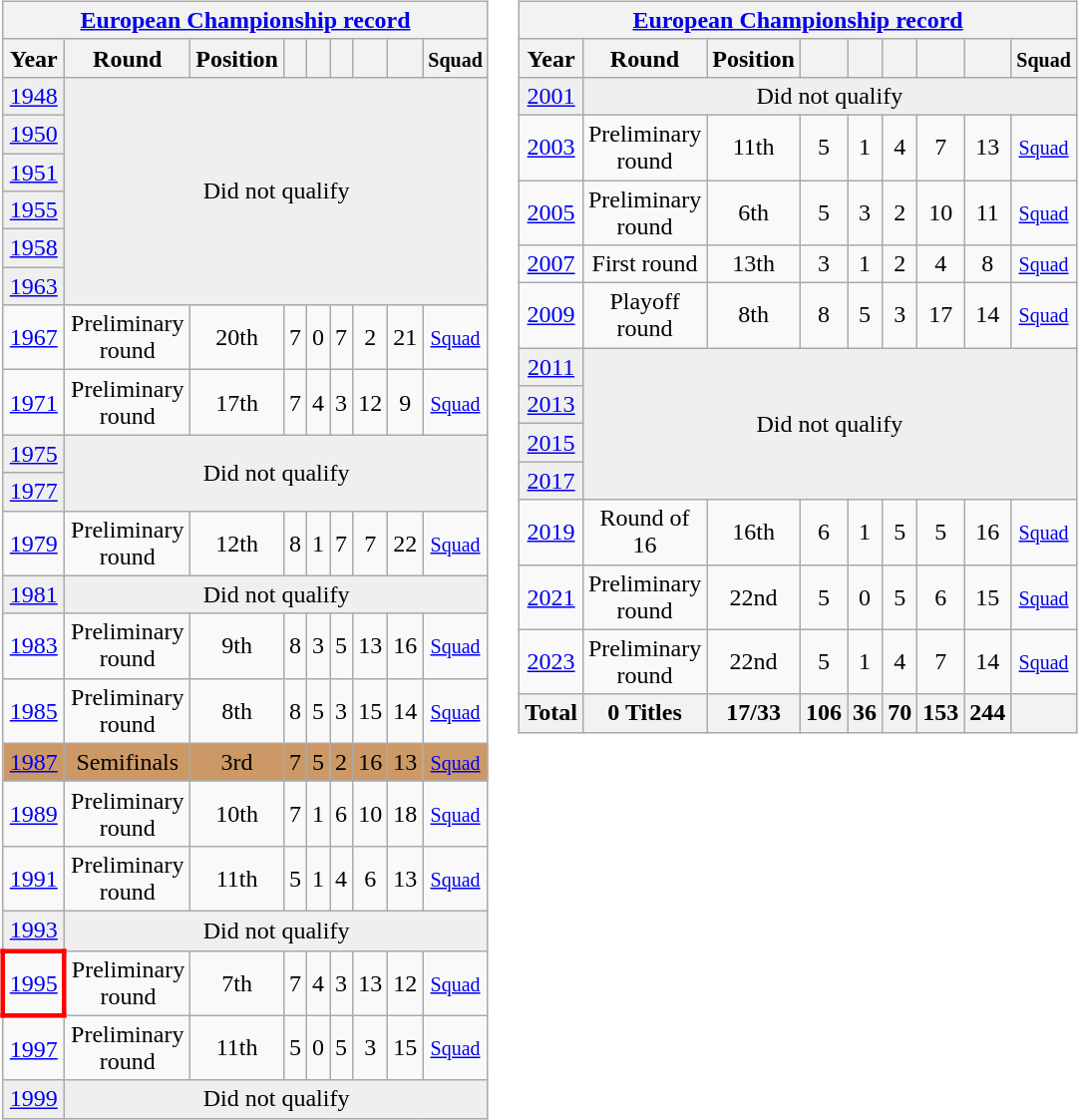<table>
<tr>
<td style="vertical-align:top; width:0;"><br><table class="wikitable" style="text-align: center;">
<tr>
<th colspan=9><a href='#'>European Championship record</a></th>
</tr>
<tr>
<th>Year</th>
<th>Round</th>
<th>Position</th>
<th></th>
<th></th>
<th></th>
<th></th>
<th></th>
<th><small>Squad</small></th>
</tr>
<tr style="background:#efefef;">
<td> <a href='#'>1948</a></td>
<td colspan="8" rowspan="6" style="text-align:center;">Did not qualify</td>
</tr>
<tr style="background:#efefef;">
<td> <a href='#'>1950</a></td>
</tr>
<tr style="background:#efefef;">
<td> <a href='#'>1951</a></td>
</tr>
<tr style="background:#efefef;">
<td> <a href='#'>1955</a></td>
</tr>
<tr style="background:#efefef;">
<td> <a href='#'>1958</a></td>
</tr>
<tr style="background:#efefef;">
<td> <a href='#'>1963</a></td>
</tr>
<tr>
<td> <a href='#'>1967</a></td>
<td>Preliminary round</td>
<td>20th</td>
<td>7</td>
<td>0</td>
<td>7</td>
<td>2</td>
<td>21</td>
<td><small><a href='#'>Squad</a></small></td>
</tr>
<tr>
<td> <a href='#'>1971</a></td>
<td>Preliminary round</td>
<td>17th</td>
<td>7</td>
<td>4</td>
<td>3</td>
<td>12</td>
<td>9</td>
<td><small><a href='#'>Squad</a></small></td>
</tr>
<tr style="background:#efefef;">
<td> <a href='#'>1975</a></td>
<td colspan="8" rowspan="2" style="text-align:center;">Did not qualify</td>
</tr>
<tr style="background:#efefef;">
<td> <a href='#'>1977</a></td>
</tr>
<tr>
<td> <a href='#'>1979</a></td>
<td>Preliminary round</td>
<td>12th</td>
<td>8</td>
<td>1</td>
<td>7</td>
<td>7</td>
<td>22</td>
<td><small><a href='#'>Squad</a></small></td>
</tr>
<tr style="background:#efefef;">
<td> <a href='#'>1981</a></td>
<td colspan="8" style="text-align:center;">Did not qualify</td>
</tr>
<tr>
<td> <a href='#'>1983</a></td>
<td>Preliminary round</td>
<td>9th</td>
<td>8</td>
<td>3</td>
<td>5</td>
<td>13</td>
<td>16</td>
<td><small><a href='#'>Squad</a></small></td>
</tr>
<tr>
<td> <a href='#'>1985</a></td>
<td>Preliminary round</td>
<td>8th</td>
<td>8</td>
<td>5</td>
<td>3</td>
<td>15</td>
<td>14</td>
<td><small><a href='#'>Squad</a></small></td>
</tr>
<tr style="background:#c96;">
<td> <a href='#'>1987</a></td>
<td>Semifinals</td>
<td>3rd</td>
<td>7</td>
<td>5</td>
<td>2</td>
<td>16</td>
<td>13</td>
<td><small><a href='#'>Squad</a></small></td>
</tr>
<tr>
<td> <a href='#'>1989</a></td>
<td>Preliminary round</td>
<td>10th</td>
<td>7</td>
<td>1</td>
<td>6</td>
<td>10</td>
<td>18</td>
<td><small><a href='#'>Squad</a></small></td>
</tr>
<tr>
<td> <a href='#'>1991</a></td>
<td>Preliminary round</td>
<td>11th</td>
<td>5</td>
<td>1</td>
<td>4</td>
<td>6</td>
<td>13</td>
<td><small><a href='#'>Squad</a></small></td>
</tr>
<tr style="background:#efefef;">
<td> <a href='#'>1993</a></td>
<td colspan="8" style="text-align:center;">Did not qualify</td>
</tr>
<tr>
<td style="border: 3px solid red"> <a href='#'>1995</a></td>
<td>Preliminary round</td>
<td>7th</td>
<td>7</td>
<td>4</td>
<td>3</td>
<td>13</td>
<td>12</td>
<td><small><a href='#'>Squad</a></small></td>
</tr>
<tr>
<td> <a href='#'>1997</a></td>
<td>Preliminary round</td>
<td>11th</td>
<td>5</td>
<td>0</td>
<td>5</td>
<td>3</td>
<td>15</td>
<td><small><a href='#'>Squad</a></small></td>
</tr>
<tr style="background:#efefef;">
<td> <a href='#'>1999</a></td>
<td colspan="8" style="text-align:center;">Did not qualify</td>
</tr>
</table>
</td>
<td style="vertical-align:top; width:0;"><br><table class="wikitable" style="text-align: center;">
<tr>
<th colspan=9><a href='#'>European Championship record</a></th>
</tr>
<tr>
<th>Year</th>
<th>Round</th>
<th>Position</th>
<th></th>
<th></th>
<th></th>
<th></th>
<th></th>
<th><small>Squad</small></th>
</tr>
<tr style="background:#efefef;">
<td> <a href='#'>2001</a></td>
<td colspan="8" style="text-align:center;">Did not qualify</td>
</tr>
<tr>
<td> <a href='#'>2003</a></td>
<td>Preliminary round</td>
<td>11th</td>
<td>5</td>
<td>1</td>
<td>4</td>
<td>7</td>
<td>13</td>
<td><small><a href='#'>Squad</a></small></td>
</tr>
<tr>
<td>  <a href='#'>2005</a></td>
<td>Preliminary round</td>
<td>6th</td>
<td>5</td>
<td>3</td>
<td>2</td>
<td>10</td>
<td>11</td>
<td><small><a href='#'>Squad</a></small></td>
</tr>
<tr>
<td> <a href='#'>2007</a></td>
<td>First round</td>
<td>13th</td>
<td>3</td>
<td>1</td>
<td>2</td>
<td>4</td>
<td>8</td>
<td><small><a href='#'>Squad</a></small></td>
</tr>
<tr>
<td> <a href='#'>2009</a></td>
<td>Playoff round</td>
<td>8th</td>
<td>8</td>
<td>5</td>
<td>3</td>
<td>17</td>
<td>14</td>
<td><small><a href='#'>Squad</a></small></td>
</tr>
<tr style="background:#efefef;">
<td>  <a href='#'>2011</a></td>
<td colspan="8" rowspan="4" style="text-align:center;">Did not qualify</td>
</tr>
<tr style="background:#efefef;">
<td>  <a href='#'>2013</a></td>
</tr>
<tr style="background:#efefef;">
<td>  <a href='#'>2015</a></td>
</tr>
<tr style="background:#efefef;">
<td> <a href='#'>2017</a></td>
</tr>
<tr>
<td>    <a href='#'>2019</a></td>
<td>Round of 16</td>
<td>16th</td>
<td>6</td>
<td>1</td>
<td>5</td>
<td>5</td>
<td>16</td>
<td><small><a href='#'>Squad</a></small></td>
</tr>
<tr>
<td>    <a href='#'>2021</a></td>
<td>Preliminary round</td>
<td>22nd</td>
<td>5</td>
<td>0</td>
<td>5</td>
<td>6</td>
<td>15</td>
<td><small><a href='#'>Squad</a></small></td>
</tr>
<tr>
<td>    <a href='#'>2023</a></td>
<td>Preliminary round</td>
<td>22nd</td>
<td>5</td>
<td>1</td>
<td>4</td>
<td>7</td>
<td>14</td>
<td><small><a href='#'>Squad</a></small></td>
</tr>
<tr>
<th>Total</th>
<th>0 Titles</th>
<th>17/33</th>
<th>106</th>
<th>36</th>
<th>70</th>
<th>153</th>
<th>244</th>
<th></th>
</tr>
</table>
</td>
</tr>
</table>
